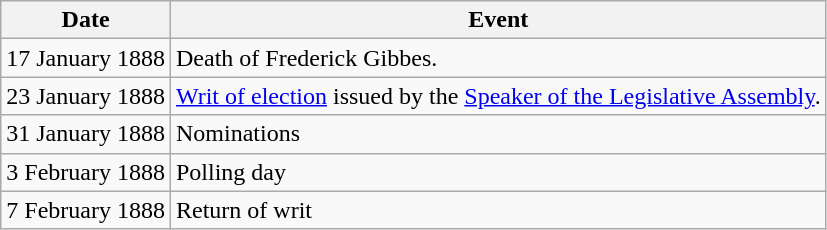<table class="wikitable">
<tr>
<th>Date</th>
<th>Event</th>
</tr>
<tr>
<td>17 January 1888</td>
<td>Death of Frederick Gibbes.</td>
</tr>
<tr>
<td>23 January 1888</td>
<td><a href='#'>Writ of election</a> issued by the <a href='#'>Speaker of the Legislative Assembly</a>.</td>
</tr>
<tr>
<td>31 January 1888</td>
<td>Nominations</td>
</tr>
<tr>
<td>3 February 1888</td>
<td>Polling day</td>
</tr>
<tr>
<td>7 February 1888</td>
<td>Return of writ</td>
</tr>
</table>
